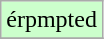<table class="wikitable">
<tr width=10px bgcolor="#ccffcc">
<td>érpmpted</td>
</tr>
<tr>
</tr>
</table>
